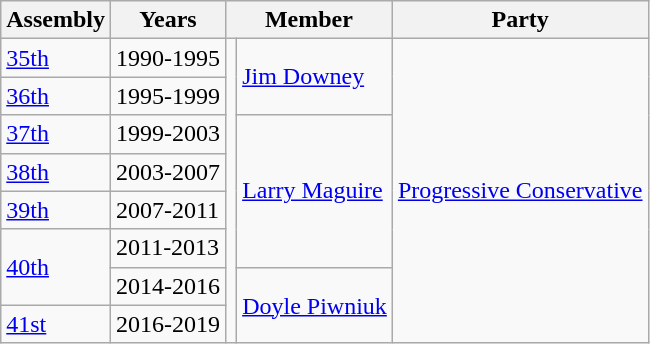<table class="wikitable">
<tr>
<th>Assembly</th>
<th>Years</th>
<th colspan="2">Member</th>
<th>Party</th>
</tr>
<tr>
<td><a href='#'>35th</a></td>
<td>1990-1995</td>
<td rowspan=8 ></td>
<td rowspan=2><a href='#'>Jim Downey</a></td>
<td rowspan=8><a href='#'>Progressive Conservative</a></td>
</tr>
<tr>
<td><a href='#'>36th</a></td>
<td>1995-1999</td>
</tr>
<tr>
<td><a href='#'>37th</a></td>
<td>1999-2003</td>
<td rowspan=4><a href='#'>Larry Maguire</a></td>
</tr>
<tr>
<td><a href='#'>38th</a></td>
<td>2003-2007</td>
</tr>
<tr>
<td><a href='#'>39th</a></td>
<td>2007-2011</td>
</tr>
<tr>
<td rowspan=2><a href='#'>40th</a></td>
<td>2011-2013</td>
</tr>
<tr>
<td>2014-2016</td>
<td rowspan=2><a href='#'>Doyle Piwniuk</a></td>
</tr>
<tr>
<td><a href='#'>41st</a></td>
<td>2016-2019</td>
</tr>
</table>
